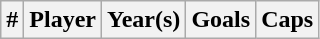<table class="wikitable sortable">
<tr>
<th width =>#</th>
<th width =>Player</th>
<th width =>Year(s)</th>
<th width =>Goals</th>
<th width =>Caps<br></th>
</tr>
</table>
